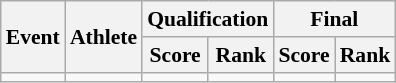<table class="wikitable" style="font-size:90%">
<tr>
<th rowspan="2">Event</th>
<th rowspan="2">Athlete</th>
<th colspan="2">Qualification</th>
<th colspan="2">Final</th>
</tr>
<tr>
<th>Score</th>
<th>Rank</th>
<th>Score</th>
<th>Rank</th>
</tr>
<tr>
<td></td>
<td></td>
<td align=center></td>
<td align=center></td>
<td align=center></td>
<td align=center></td>
</tr>
</table>
